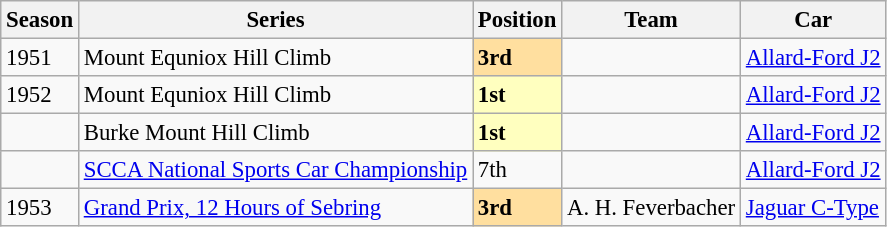<table class="wikitable" style="font-size: 95%;">
<tr>
<th>Season</th>
<th>Series</th>
<th>Position</th>
<th>Team</th>
<th>Car</th>
</tr>
<tr>
<td>1951</td>
<td>Mount Equniox Hill Climb</td>
<td style="background:#ffdf9f;"><strong>3rd</strong></td>
<td></td>
<td><a href='#'>Allard-Ford J2</a></td>
</tr>
<tr>
<td>1952</td>
<td>Mount Equniox Hill Climb</td>
<td style="background:#ffffbf;"><strong>1st</strong></td>
<td></td>
<td><a href='#'>Allard-Ford J2</a></td>
</tr>
<tr>
<td></td>
<td>Burke Mount Hill Climb</td>
<td style="background:#ffffbf;"><strong>1st</strong></td>
<td></td>
<td><a href='#'>Allard-Ford J2</a></td>
</tr>
<tr>
<td></td>
<td><a href='#'>SCCA National Sports Car Championship</a></td>
<td>7th</td>
<td></td>
<td><a href='#'>Allard-Ford J2</a></td>
</tr>
<tr>
<td>1953</td>
<td><a href='#'>Grand Prix, 12 Hours of Sebring</a></td>
<td style="background:#ffdf9f;"><strong>3rd</strong></td>
<td>A. H. Feverbacher</td>
<td><a href='#'>Jaguar C-Type</a></td>
</tr>
</table>
